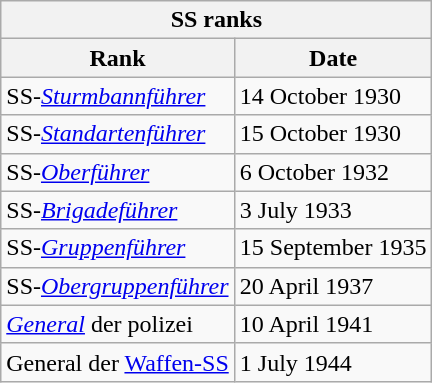<table class="wikitable float-right">
<tr>
<th colspan="2">SS ranks</th>
</tr>
<tr>
<th>Rank</th>
<th>Date</th>
</tr>
<tr>
<td>SS-<em><a href='#'>Sturmbannführer</a></em></td>
<td>14 October 1930</td>
</tr>
<tr>
<td>SS-<em><a href='#'>Standartenführer</a></em></td>
<td>15 October 1930</td>
</tr>
<tr>
<td>SS-<em><a href='#'>Oberführer</a></em></td>
<td>6 October 1932</td>
</tr>
<tr>
<td>SS-<em><a href='#'>Brigadeführer</a></em></td>
<td>3 July 1933</td>
</tr>
<tr>
<td>SS-<em><a href='#'>Gruppenführer</a></em></td>
<td>15 September 1935</td>
</tr>
<tr>
<td>SS-<em><a href='#'>Obergruppenführer</a></em></td>
<td>20 April 1937</td>
</tr>
<tr>
<td><em><a href='#'>General</a></em> der polizei</td>
<td>10 April 1941</td>
</tr>
<tr>
<td>General der <a href='#'>Waffen-SS</a></td>
<td>1 July 1944</td>
</tr>
</table>
